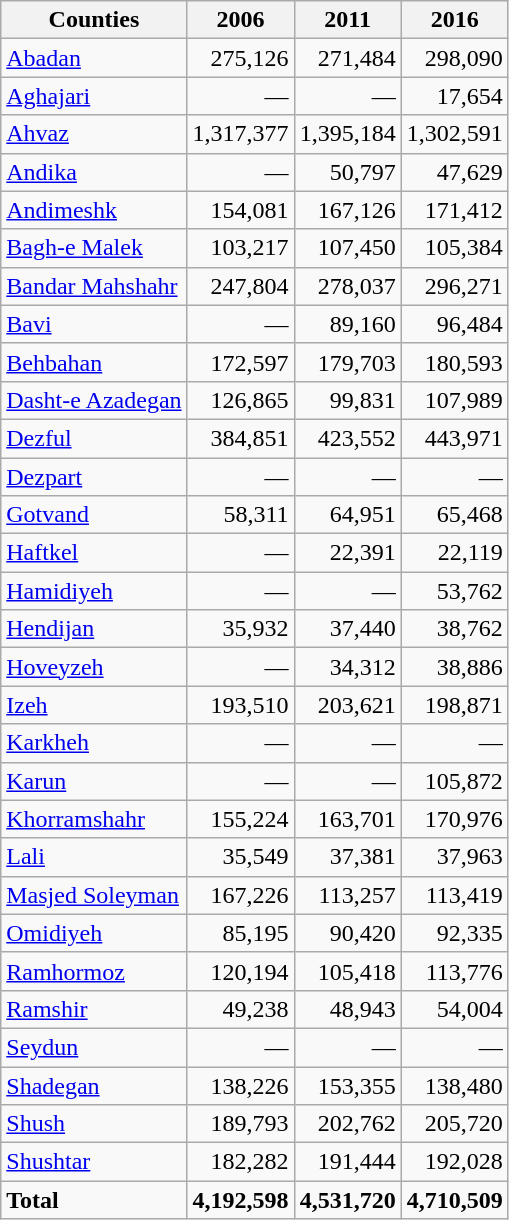<table class="wikitable">
<tr>
<th>Counties</th>
<th>2006</th>
<th>2011</th>
<th>2016</th>
</tr>
<tr>
<td><a href='#'>Abadan</a></td>
<td style="text-align: right;">275,126</td>
<td style="text-align: right;">271,484</td>
<td style="text-align: right;">298,090</td>
</tr>
<tr>
<td><a href='#'>Aghajari</a></td>
<td style="text-align: right;">—</td>
<td style="text-align: right;">—</td>
<td style="text-align: right;">17,654</td>
</tr>
<tr>
<td><a href='#'>Ahvaz</a></td>
<td style="text-align: right;">1,317,377</td>
<td style="text-align: right;">1,395,184</td>
<td style="text-align: right;">1,302,591</td>
</tr>
<tr>
<td><a href='#'>Andika</a></td>
<td style="text-align: right;">—</td>
<td style="text-align: right;">50,797</td>
<td style="text-align: right;">47,629</td>
</tr>
<tr>
<td><a href='#'>Andimeshk</a></td>
<td style="text-align: right;">154,081</td>
<td style="text-align: right;">167,126</td>
<td style="text-align: right;">171,412</td>
</tr>
<tr>
<td><a href='#'>Bagh-e Malek</a></td>
<td style="text-align: right;">103,217</td>
<td style="text-align: right;">107,450</td>
<td style="text-align: right;">105,384</td>
</tr>
<tr>
<td><a href='#'>Bandar Mahshahr</a></td>
<td style="text-align: right;">247,804</td>
<td style="text-align: right;">278,037</td>
<td style="text-align: right;">296,271</td>
</tr>
<tr>
<td><a href='#'>Bavi</a></td>
<td style="text-align: right;">—</td>
<td style="text-align: right;">89,160</td>
<td style="text-align: right;">96,484</td>
</tr>
<tr>
<td><a href='#'>Behbahan</a></td>
<td style="text-align: right;">172,597</td>
<td style="text-align: right;">179,703</td>
<td style="text-align: right;">180,593</td>
</tr>
<tr>
<td><a href='#'>Dasht-e Azadegan</a></td>
<td style="text-align: right;">126,865</td>
<td style="text-align: right;">99,831</td>
<td style="text-align: right;">107,989</td>
</tr>
<tr>
<td><a href='#'>Dezful</a></td>
<td style="text-align: right;">384,851</td>
<td style="text-align: right;">423,552</td>
<td style="text-align: right;">443,971</td>
</tr>
<tr>
<td><a href='#'>Dezpart</a></td>
<td style="text-align: right;">—</td>
<td style="text-align: right;">—</td>
<td style="text-align: right;">—</td>
</tr>
<tr>
<td><a href='#'>Gotvand</a></td>
<td style="text-align: right;">58,311</td>
<td style="text-align: right;">64,951</td>
<td style="text-align: right;">65,468</td>
</tr>
<tr>
<td><a href='#'>Haftkel</a></td>
<td style="text-align: right;">—</td>
<td style="text-align: right;">22,391</td>
<td style="text-align: right;">22,119</td>
</tr>
<tr>
<td><a href='#'>Hamidiyeh</a></td>
<td style="text-align: right;">—</td>
<td style="text-align: right;">—</td>
<td style="text-align: right;">53,762</td>
</tr>
<tr>
<td><a href='#'>Hendijan</a></td>
<td style="text-align: right;">35,932</td>
<td style="text-align: right;">37,440</td>
<td style="text-align: right;">38,762</td>
</tr>
<tr>
<td><a href='#'>Hoveyzeh</a></td>
<td style="text-align: right;">—</td>
<td style="text-align: right;">34,312</td>
<td style="text-align: right;">38,886</td>
</tr>
<tr>
<td><a href='#'>Izeh</a></td>
<td style="text-align: right;">193,510</td>
<td style="text-align: right;">203,621</td>
<td style="text-align: right;">198,871</td>
</tr>
<tr>
<td><a href='#'>Karkheh</a></td>
<td style="text-align: right;">—</td>
<td style="text-align: right;">—</td>
<td style="text-align: right;">—</td>
</tr>
<tr>
<td><a href='#'>Karun</a></td>
<td style="text-align: right;">—</td>
<td style="text-align: right;">—</td>
<td style="text-align: right;">105,872</td>
</tr>
<tr>
<td><a href='#'>Khorramshahr</a></td>
<td style="text-align: right;">155,224</td>
<td style="text-align: right;">163,701</td>
<td style="text-align: right;">170,976</td>
</tr>
<tr>
<td><a href='#'>Lali</a></td>
<td style="text-align: right;">35,549</td>
<td style="text-align: right;">37,381</td>
<td style="text-align: right;">37,963</td>
</tr>
<tr>
<td><a href='#'>Masjed Soleyman</a></td>
<td style="text-align: right;">167,226</td>
<td style="text-align: right;">113,257</td>
<td style="text-align: right;">113,419</td>
</tr>
<tr>
<td><a href='#'>Omidiyeh</a></td>
<td style="text-align: right;">85,195</td>
<td style="text-align: right;">90,420</td>
<td style="text-align: right;">92,335</td>
</tr>
<tr>
<td><a href='#'>Ramhormoz</a></td>
<td style="text-align: right;">120,194</td>
<td style="text-align: right;">105,418</td>
<td style="text-align: right;">113,776</td>
</tr>
<tr>
<td><a href='#'>Ramshir</a></td>
<td style="text-align: right;">49,238</td>
<td style="text-align: right;">48,943</td>
<td style="text-align: right;">54,004</td>
</tr>
<tr>
<td><a href='#'>Seydun</a></td>
<td style="text-align: right;">—</td>
<td style="text-align: right;">—</td>
<td style="text-align: right;">—</td>
</tr>
<tr>
<td><a href='#'>Shadegan</a></td>
<td style="text-align: right;">138,226</td>
<td style="text-align: right;">153,355</td>
<td style="text-align: right;">138,480</td>
</tr>
<tr>
<td><a href='#'>Shush</a></td>
<td style="text-align: right;">189,793</td>
<td style="text-align: right;">202,762</td>
<td style="text-align: right;">205,720</td>
</tr>
<tr>
<td><a href='#'>Shushtar</a></td>
<td style="text-align: right;">182,282</td>
<td style="text-align: right;">191,444</td>
<td style="text-align: right;">192,028</td>
</tr>
<tr>
<td><strong>Total</strong></td>
<td style="text-align: right;"><strong>4,192,598</strong></td>
<td style="text-align: right;"><strong>4,531,720</strong></td>
<td style="text-align: right;"><strong>4,710,509</strong></td>
</tr>
</table>
